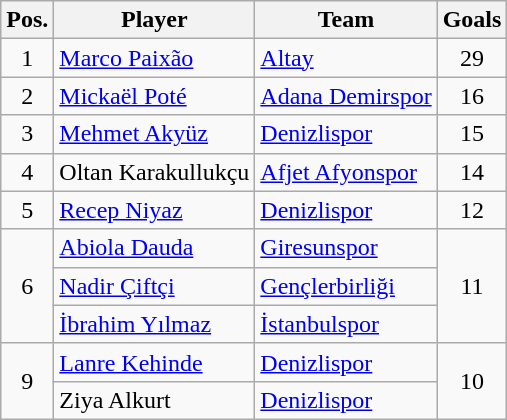<table class="wikitable">
<tr>
<th>Pos.</th>
<th>Player</th>
<th>Team</th>
<th>Goals</th>
</tr>
<tr>
<td rowspan=1 align=center>1</td>
<td> <a href='#'>Marco Paixão</a></td>
<td><a href='#'>Altay</a></td>
<td rowspan=1 align=center>29</td>
</tr>
<tr>
<td align=center>2</td>
<td> <a href='#'>Mickaël Poté</a></td>
<td><a href='#'>Adana Demirspor</a></td>
<td align=center>16</td>
</tr>
<tr>
<td align=center>3</td>
<td> <a href='#'>Mehmet Akyüz</a></td>
<td><a href='#'>Denizlispor</a></td>
<td align=center>15</td>
</tr>
<tr>
<td align=center>4</td>
<td> Oltan Karakullukçu</td>
<td><a href='#'>Afjet Afyonspor</a></td>
<td align=center>14</td>
</tr>
<tr>
<td align=center>5</td>
<td> <a href='#'>Recep Niyaz</a></td>
<td><a href='#'>Denizlispor</a></td>
<td align=center>12</td>
</tr>
<tr>
<td rowspan=3 align=center>6</td>
<td> <a href='#'>Abiola Dauda</a></td>
<td><a href='#'>Giresunspor</a></td>
<td rowspan=3 align=center>11</td>
</tr>
<tr>
<td> <a href='#'>Nadir Çiftçi</a></td>
<td><a href='#'>Gençlerbirliği</a></td>
</tr>
<tr>
<td> <a href='#'>İbrahim Yılmaz</a></td>
<td><a href='#'>İstanbulspor</a></td>
</tr>
<tr>
<td rowspan=2 align=center>9</td>
<td> <a href='#'>Lanre Kehinde</a></td>
<td><a href='#'>Denizlispor</a></td>
<td rowspan=2 align=center>10</td>
</tr>
<tr>
<td> Ziya Alkurt</td>
<td><a href='#'>Denizlispor</a></td>
</tr>
</table>
